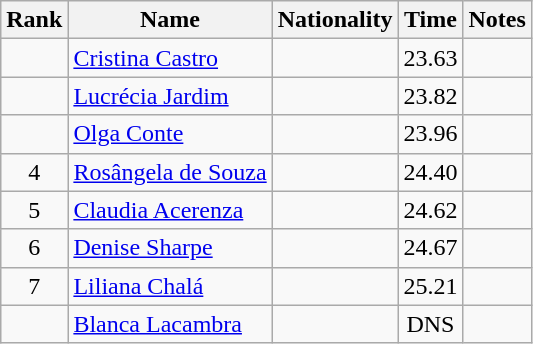<table class="wikitable sortable" style="text-align:center">
<tr>
<th>Rank</th>
<th>Name</th>
<th>Nationality</th>
<th>Time</th>
<th>Notes</th>
</tr>
<tr>
<td align=center></td>
<td align=left><a href='#'>Cristina Castro</a></td>
<td align=left></td>
<td>23.63</td>
<td></td>
</tr>
<tr>
<td align=center></td>
<td align=left><a href='#'>Lucrécia Jardim</a></td>
<td align=left></td>
<td>23.82</td>
<td></td>
</tr>
<tr>
<td align=center></td>
<td align=left><a href='#'>Olga Conte</a></td>
<td align=left></td>
<td>23.96</td>
<td></td>
</tr>
<tr>
<td align=center>4</td>
<td align=left><a href='#'>Rosângela de Souza</a></td>
<td align=left></td>
<td>24.40</td>
<td></td>
</tr>
<tr>
<td align=center>5</td>
<td align=left><a href='#'>Claudia Acerenza</a></td>
<td align=left></td>
<td>24.62</td>
<td></td>
</tr>
<tr>
<td align=center>6</td>
<td align=left><a href='#'>Denise Sharpe</a></td>
<td align=left></td>
<td>24.67</td>
<td></td>
</tr>
<tr>
<td align=center>7</td>
<td align=left><a href='#'>Liliana Chalá</a></td>
<td align=left></td>
<td>25.21</td>
<td></td>
</tr>
<tr>
<td align=center></td>
<td align=left><a href='#'>Blanca Lacambra</a></td>
<td align=left></td>
<td>DNS</td>
<td></td>
</tr>
</table>
